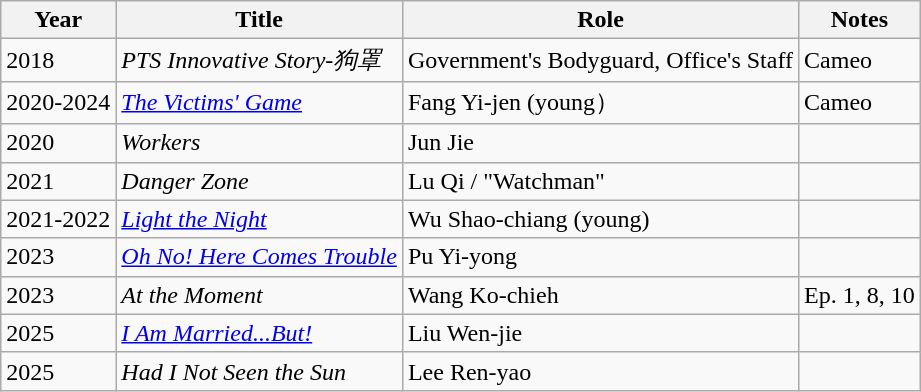<table class="wikitable">
<tr>
<th>Year</th>
<th>Title</th>
<th>Role</th>
<th>Notes</th>
</tr>
<tr>
<td>2018</td>
<td><em>PTS Innovative Story-狗罩</em></td>
<td>Government's Bodyguard, Office's Staff</td>
<td>Cameo</td>
</tr>
<tr>
<td>2020-2024</td>
<td><em><a href='#'>The Victims' Game</a></em></td>
<td>Fang Yi-jen (young）</td>
<td>Cameo</td>
</tr>
<tr>
<td>2020</td>
<td><em>Workers</em></td>
<td>Jun Jie</td>
<td></td>
</tr>
<tr>
<td>2021</td>
<td><em>Danger Zone</em></td>
<td>Lu Qi / "Watchman"</td>
<td></td>
</tr>
<tr>
<td>2021-2022</td>
<td><em><a href='#'>Light the Night</a></em></td>
<td>Wu Shao-chiang (young)</td>
<td></td>
</tr>
<tr>
<td>2023</td>
<td><em><a href='#'>Oh No! Here Comes Trouble</a></em></td>
<td>Pu Yi-yong</td>
<td></td>
</tr>
<tr>
<td>2023</td>
<td><em>At the Moment</em></td>
<td>Wang Ko-chieh</td>
<td>Ep. 1, 8, 10</td>
</tr>
<tr>
<td>2025</td>
<td><em><a href='#'>I Am Married...But!</a></em></td>
<td>Liu Wen-jie</td>
<td></td>
</tr>
<tr>
<td>2025</td>
<td><em>Had I Not Seen the Sun</em></td>
<td>Lee Ren-yao</td>
<td></td>
</tr>
</table>
